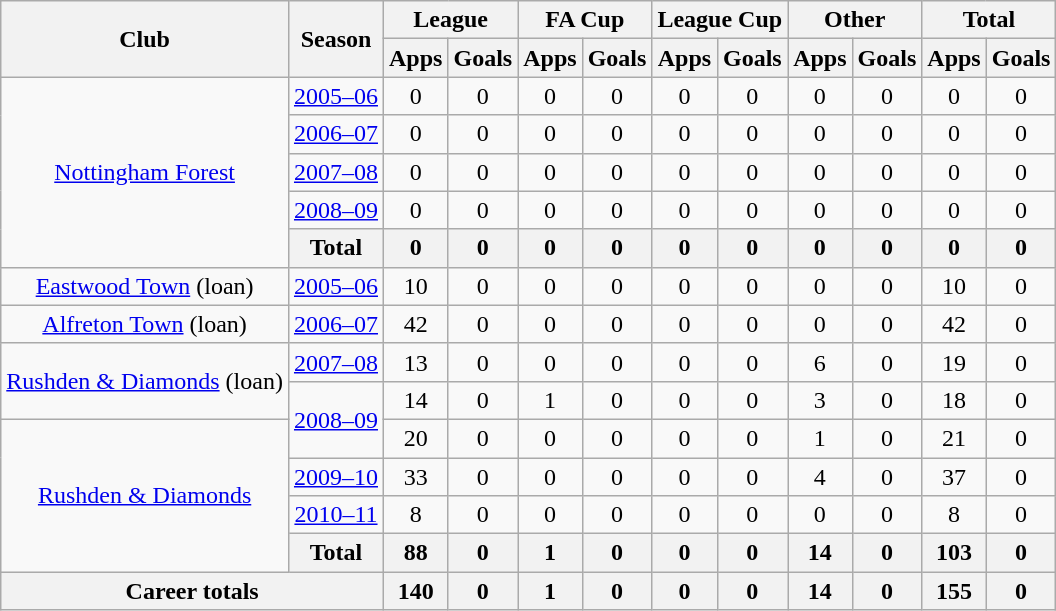<table class="wikitable" style="text-align: center;">
<tr>
<th rowspan="2">Club</th>
<th rowspan="2">Season</th>
<th colspan="2">League</th>
<th colspan="2">FA Cup</th>
<th colspan="2">League Cup</th>
<th colspan="2">Other</th>
<th colspan="2">Total</th>
</tr>
<tr>
<th>Apps</th>
<th>Goals</th>
<th>Apps</th>
<th>Goals</th>
<th>Apps</th>
<th>Goals</th>
<th>Apps</th>
<th>Goals</th>
<th>Apps</th>
<th>Goals</th>
</tr>
<tr>
<td rowspan="5" valign="center"><a href='#'>Nottingham Forest</a></td>
<td><a href='#'>2005–06</a></td>
<td>0</td>
<td>0</td>
<td>0</td>
<td>0</td>
<td>0</td>
<td>0</td>
<td>0</td>
<td>0</td>
<td>0</td>
<td>0</td>
</tr>
<tr>
<td><a href='#'>2006–07</a></td>
<td>0</td>
<td>0</td>
<td>0</td>
<td>0</td>
<td>0</td>
<td>0</td>
<td>0</td>
<td>0</td>
<td>0</td>
<td>0</td>
</tr>
<tr>
<td><a href='#'>2007–08</a></td>
<td>0</td>
<td>0</td>
<td>0</td>
<td>0</td>
<td>0</td>
<td>0</td>
<td>0</td>
<td>0</td>
<td>0</td>
<td>0</td>
</tr>
<tr>
<td><a href='#'>2008–09</a></td>
<td>0</td>
<td>0</td>
<td>0</td>
<td>0</td>
<td>0</td>
<td>0</td>
<td>0</td>
<td>0</td>
<td>0</td>
<td>0</td>
</tr>
<tr>
<th>Total</th>
<th>0</th>
<th>0</th>
<th>0</th>
<th>0</th>
<th>0</th>
<th>0</th>
<th>0</th>
<th>0</th>
<th>0</th>
<th>0</th>
</tr>
<tr>
<td rowspan="1" valign="center"><a href='#'>Eastwood Town</a> (loan)</td>
<td><a href='#'>2005–06</a></td>
<td>10</td>
<td>0</td>
<td>0</td>
<td>0</td>
<td>0</td>
<td>0</td>
<td>0</td>
<td>0</td>
<td>10</td>
<td>0</td>
</tr>
<tr>
<td rowspan="1" valign="center"><a href='#'>Alfreton Town</a> (loan)</td>
<td><a href='#'>2006–07</a></td>
<td>42</td>
<td>0</td>
<td>0</td>
<td>0</td>
<td>0</td>
<td>0</td>
<td>0</td>
<td>0</td>
<td>42</td>
<td>0</td>
</tr>
<tr>
<td rowspan="2" valign="center"><a href='#'>Rushden & Diamonds</a> (loan)</td>
<td><a href='#'>2007–08</a></td>
<td>13</td>
<td>0</td>
<td>0</td>
<td>0</td>
<td>0</td>
<td>0</td>
<td>6</td>
<td>0</td>
<td>19</td>
<td>0</td>
</tr>
<tr>
<td rowspan="2"><a href='#'>2008–09</a></td>
<td>14</td>
<td>0</td>
<td>1</td>
<td>0</td>
<td>0</td>
<td>0</td>
<td>3</td>
<td>0</td>
<td>18</td>
<td>0</td>
</tr>
<tr>
<td rowspan="4" valign="center"><a href='#'>Rushden & Diamonds</a></td>
<td>20</td>
<td>0</td>
<td>0</td>
<td>0</td>
<td>0</td>
<td>0</td>
<td>1</td>
<td>0</td>
<td>21</td>
<td>0</td>
</tr>
<tr>
<td><a href='#'>2009–10</a></td>
<td>33</td>
<td>0</td>
<td>0</td>
<td>0</td>
<td>0</td>
<td>0</td>
<td>4</td>
<td>0</td>
<td>37</td>
<td>0</td>
</tr>
<tr>
<td><a href='#'>2010–11</a></td>
<td>8</td>
<td>0</td>
<td>0</td>
<td>0</td>
<td>0</td>
<td>0</td>
<td>0</td>
<td>0</td>
<td>8</td>
<td>0</td>
</tr>
<tr>
<th>Total</th>
<th>88</th>
<th>0</th>
<th>1</th>
<th>0</th>
<th>0</th>
<th>0</th>
<th>14</th>
<th>0</th>
<th>103</th>
<th>0</th>
</tr>
<tr>
<th colspan="2">Career totals</th>
<th>140</th>
<th>0</th>
<th>1</th>
<th>0</th>
<th>0</th>
<th>0</th>
<th>14</th>
<th>0</th>
<th>155</th>
<th>0</th>
</tr>
</table>
